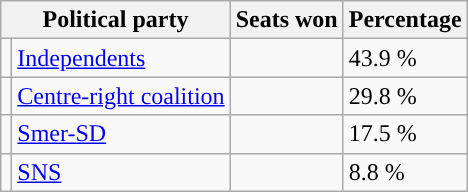<table class="wikitable" style="text-align: left;">
<tr>
<th colspan="2">Political party</th>
<th>Seats won</th>
<th>Percentage</th>
</tr>
<tr>
<td style="background:"></td>
<td><a href='#'>Independents</a></td>
<td></td>
<td>43.9 %</td>
</tr>
<tr>
<td style="background:"></td>
<td><a href='#'>Centre-right coalition</a></td>
<td></td>
<td>29.8 %</td>
</tr>
<tr>
<td style="background:"></td>
<td><a href='#'>Smer-SD</a></td>
<td></td>
<td>17.5 %</td>
</tr>
<tr>
<td style="background:"></td>
<td><a href='#'>SNS</a></td>
<td></td>
<td>8.8 %</td>
</tr>
</table>
